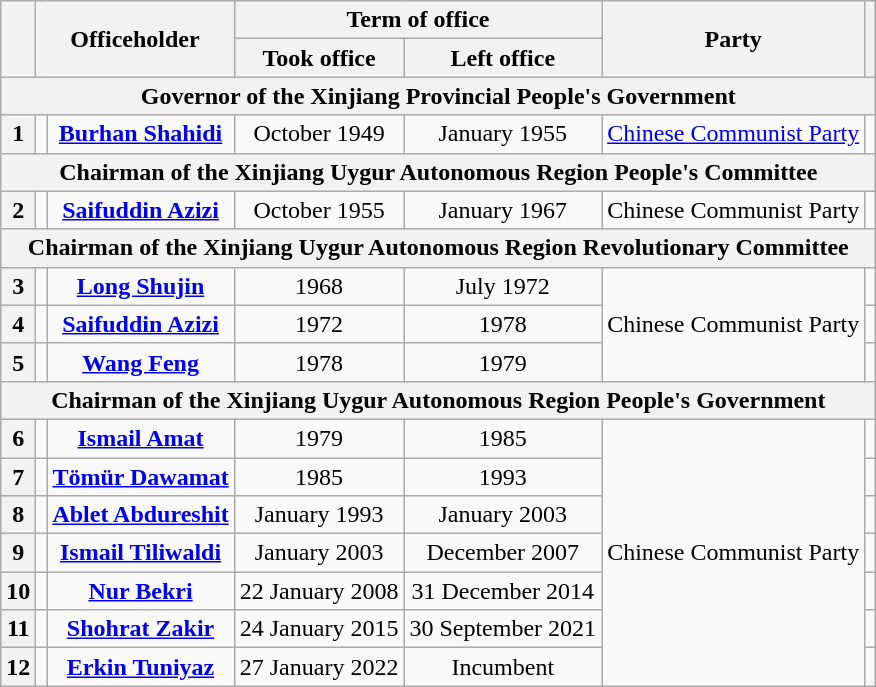<table class="wikitable" style="text-align:center">
<tr>
<th rowspan="2"></th>
<th colspan="2" rowspan="2">Officeholder</th>
<th colspan="2">Term of office</th>
<th rowspan="2">Party</th>
<th rowspan="2"></th>
</tr>
<tr>
<th>Took office</th>
<th>Left office</th>
</tr>
<tr>
<th colspan="7">Governor of the Xinjiang Provincial People's Government</th>
</tr>
<tr>
<th>1</th>
<td></td>
<td><strong><a href='#'>Burhan Shahidi</a></strong><br></td>
<td>October 1949</td>
<td>January 1955</td>
<td><a href='#'>Chinese Communist Party</a></td>
<td></td>
</tr>
<tr>
<th colspan="7">Chairman of the Xinjiang Uygur Autonomous Region People's Committee</th>
</tr>
<tr>
<th>2</th>
<td></td>
<td><strong><a href='#'>Saifuddin Azizi</a></strong><br></td>
<td>October 1955</td>
<td>January 1967</td>
<td>Chinese Communist Party</td>
<td></td>
</tr>
<tr>
<th colspan="7"><strong>Chairman of the Xinjiang Uygur Autonomous Region Revolutionary Committee</strong></th>
</tr>
<tr>
<th>3</th>
<td></td>
<td><strong><a href='#'>Long Shujin</a></strong><br></td>
<td>1968</td>
<td>July 1972</td>
<td rowspan="3">Chinese Communist Party</td>
<td></td>
</tr>
<tr>
<th>4</th>
<td></td>
<td><strong><a href='#'>Saifuddin Azizi</a></strong><br></td>
<td>1972</td>
<td>1978</td>
<td></td>
</tr>
<tr>
<th>5</th>
<td></td>
<td><a href='#'><strong>Wang Feng</strong></a><br></td>
<td>1978</td>
<td>1979</td>
<td></td>
</tr>
<tr>
<th colspan="7">Chairman of the <strong>Xinjiang Uygur Autonomous Region</strong> People's Government</th>
</tr>
<tr>
<th>6</th>
<td></td>
<td><strong><a href='#'>Ismail Amat</a></strong><br></td>
<td>1979</td>
<td>1985</td>
<td rowspan="7">Chinese Communist Party</td>
<td></td>
</tr>
<tr>
<th>7</th>
<td></td>
<td><strong><a href='#'>Tömür Dawamat</a></strong><br></td>
<td>1985</td>
<td>1993</td>
<td></td>
</tr>
<tr>
<th>8</th>
<td></td>
<td><strong><a href='#'>Ablet Abdureshit</a></strong><br></td>
<td>January 1993</td>
<td>January 2003</td>
<td></td>
</tr>
<tr>
<th>9</th>
<td></td>
<td><strong><a href='#'>Ismail Tiliwaldi</a></strong><br></td>
<td>January 2003</td>
<td>December 2007</td>
<td></td>
</tr>
<tr>
<th>10</th>
<td></td>
<td><strong><a href='#'>Nur Bekri</a></strong><br></td>
<td>22 January 2008</td>
<td>31 December 2014</td>
<td></td>
</tr>
<tr>
<th>11</th>
<td></td>
<td><strong><a href='#'>Shohrat Zakir</a></strong><br></td>
<td>24 January 2015</td>
<td>30 September 2021</td>
<td></td>
</tr>
<tr>
<th>12</th>
<td></td>
<td><strong><a href='#'>Erkin Tuniyaz</a></strong><br></td>
<td>27 January 2022<br></td>
<td>Incumbent</td>
<td></td>
</tr>
</table>
